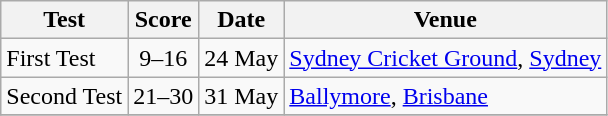<table class="wikitable">
<tr>
<th>Test</th>
<th>Score</th>
<th>Date</th>
<th>Venue</th>
</tr>
<tr>
<td>First Test</td>
<td align=center>9–16</td>
<td>24 May</td>
<td><a href='#'>Sydney Cricket Ground</a>, <a href='#'>Sydney</a></td>
</tr>
<tr>
<td>Second Test</td>
<td align=center>21–30</td>
<td>31 May</td>
<td><a href='#'>Ballymore</a>, <a href='#'>Brisbane</a></td>
</tr>
<tr>
</tr>
</table>
